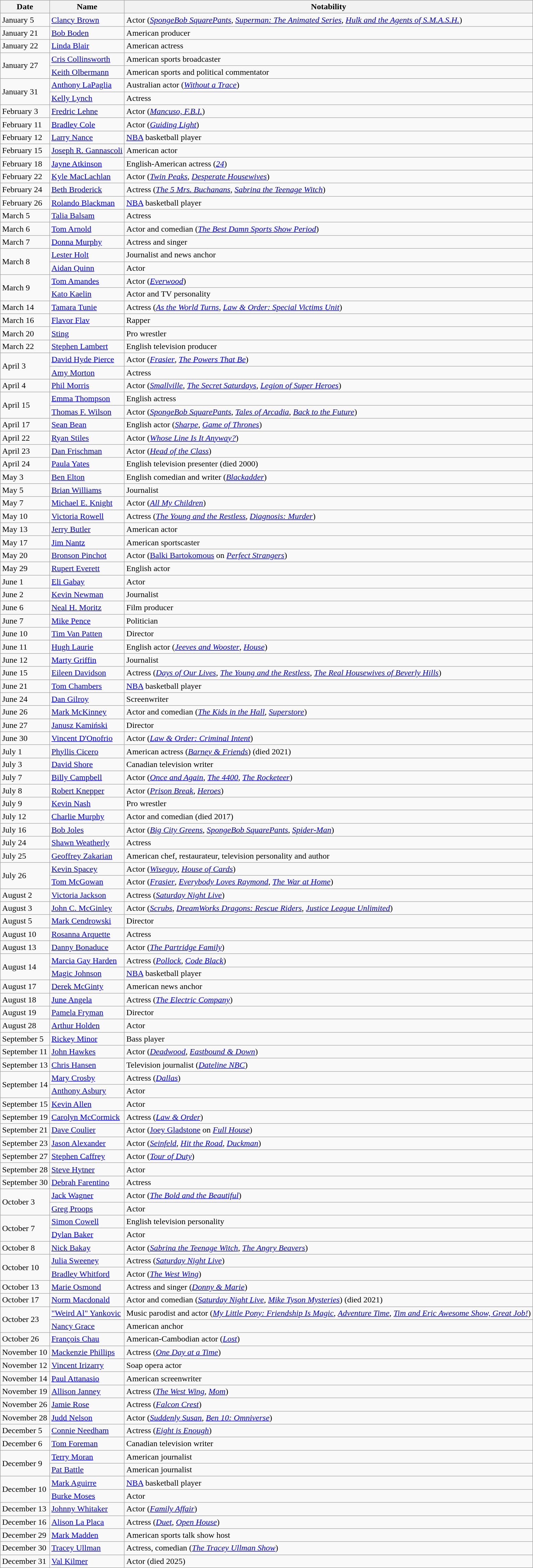<table class="wikitable">
<tr>
<th>Date</th>
<th>Name</th>
<th>Notability</th>
</tr>
<tr>
<td>January 5</td>
<td><a href='#'>Clancy Brown</a></td>
<td>Actor (<em><a href='#'>SpongeBob SquarePants</a></em>, <em><a href='#'>Superman: The Animated Series</a></em>, <em><a href='#'>Hulk and the Agents of S.M.A.S.H.</a></em>)</td>
</tr>
<tr>
<td>January 21</td>
<td><a href='#'>Bob Boden</a></td>
<td>American producer</td>
</tr>
<tr>
<td>January 22</td>
<td><a href='#'>Linda Blair</a></td>
<td>American actress</td>
</tr>
<tr>
<td rowspan="2">January 27</td>
<td><a href='#'>Cris Collinsworth</a></td>
<td>American sports broadcaster</td>
</tr>
<tr>
<td><a href='#'>Keith Olbermann</a></td>
<td>American sports and political commentator</td>
</tr>
<tr>
<td rowspan="2">January 31</td>
<td><a href='#'>Anthony LaPaglia</a></td>
<td>Australian actor (<em><a href='#'>Without a Trace</a></em>)</td>
</tr>
<tr>
<td><a href='#'>Kelly Lynch</a></td>
<td>Actress</td>
</tr>
<tr>
<td>February 3</td>
<td><a href='#'>Fredric Lehne</a></td>
<td>Actor (<em><a href='#'>Mancuso, F.B.I.</a></em>)</td>
</tr>
<tr>
<td>February 11</td>
<td><a href='#'>Bradley Cole</a></td>
<td>Actor (<em><a href='#'>Guiding Light</a></em>)</td>
</tr>
<tr>
<td>February 12</td>
<td><a href='#'>Larry Nance</a></td>
<td><a href='#'>NBA</a> basketball player</td>
</tr>
<tr>
<td>February 15</td>
<td><a href='#'>Joseph R. Gannascoli</a></td>
<td>American actor</td>
</tr>
<tr>
<td>February 18</td>
<td><a href='#'>Jayne Atkinson</a></td>
<td>English-American actress (<em><a href='#'>24</a></em>)</td>
</tr>
<tr>
<td>February 22</td>
<td><a href='#'>Kyle MacLachlan</a></td>
<td>Actor (<em><a href='#'>Twin Peaks</a></em>, <em><a href='#'>Desperate Housewives</a></em>)</td>
</tr>
<tr>
<td>February 24</td>
<td><a href='#'>Beth Broderick</a></td>
<td>Actress (<em><a href='#'>The 5 Mrs. Buchanans</a></em>, <em><a href='#'>Sabrina the Teenage Witch</a></em>)</td>
</tr>
<tr>
<td>February 26</td>
<td><a href='#'>Rolando Blackman</a></td>
<td><a href='#'>NBA</a> basketball player</td>
</tr>
<tr>
<td>March 5</td>
<td><a href='#'>Talia Balsam</a></td>
<td>Actress</td>
</tr>
<tr>
<td>March 6</td>
<td><a href='#'>Tom Arnold</a></td>
<td>Actor and comedian (<em><a href='#'>The Best Damn Sports Show Period</a></em>)</td>
</tr>
<tr>
<td>March 7</td>
<td><a href='#'>Donna Murphy</a></td>
<td>Actress and singer</td>
</tr>
<tr>
<td rowspan="2">March 8</td>
<td><a href='#'>Lester Holt</a></td>
<td>Journalist and news anchor</td>
</tr>
<tr>
<td><a href='#'>Aidan Quinn</a></td>
<td>Actor</td>
</tr>
<tr>
<td rowspan="2">March 9</td>
<td><a href='#'>Tom Amandes</a></td>
<td>Actor (<em><a href='#'>Everwood</a></em>)</td>
</tr>
<tr>
<td><a href='#'>Kato Kaelin</a></td>
<td>Actor and TV personality</td>
</tr>
<tr>
<td>March 14</td>
<td><a href='#'>Tamara Tunie</a></td>
<td>Actress (<em><a href='#'>As the World Turns</a></em>, <em><a href='#'>Law & Order: Special Victims Unit</a></em>)</td>
</tr>
<tr>
<td>March 16</td>
<td><a href='#'>Flavor Flav</a></td>
<td>Rapper</td>
</tr>
<tr>
<td>March 20</td>
<td><a href='#'>Sting</a></td>
<td>Pro wrestler</td>
</tr>
<tr>
<td>March 22</td>
<td><a href='#'>Stephen Lambert</a></td>
<td>English television producer</td>
</tr>
<tr>
<td rowspan="2">April 3</td>
<td><a href='#'>David Hyde Pierce</a></td>
<td>Actor (<em><a href='#'>Frasier</a></em>, <em><a href='#'>The Powers That Be</a></em>)</td>
</tr>
<tr>
<td><a href='#'>Amy Morton</a></td>
<td>Actress</td>
</tr>
<tr>
<td>April 4</td>
<td><a href='#'>Phil Morris</a></td>
<td>Actor (<em><a href='#'>Smallville</a></em>, <em><a href='#'>The Secret Saturdays</a></em>, <em><a href='#'>Legion of Super Heroes</a></em>)</td>
</tr>
<tr>
<td rowspan="2">April 15</td>
<td><a href='#'>Emma Thompson</a></td>
<td>English actress</td>
</tr>
<tr>
<td><a href='#'>Thomas F. Wilson</a></td>
<td>Actor (<em><a href='#'>SpongeBob SquarePants</a></em>, <em><a href='#'>Tales of Arcadia</a></em>, <em><a href='#'>Back to the Future</a></em>)</td>
</tr>
<tr>
<td>April 17</td>
<td><a href='#'>Sean Bean</a></td>
<td>English actor (<em><a href='#'>Sharpe</a></em>, <em><a href='#'>Game of Thrones</a></em>)</td>
</tr>
<tr>
<td>April 22</td>
<td><a href='#'>Ryan Stiles</a></td>
<td>Actor (<em><a href='#'>Whose Line Is It Anyway?</a></em>)</td>
</tr>
<tr>
<td>April 23</td>
<td><a href='#'>Dan Frischman</a></td>
<td>Actor (<em><a href='#'>Head of the Class</a></em>)</td>
</tr>
<tr>
<td>April 24</td>
<td><a href='#'>Paula Yates</a></td>
<td>English television presenter (died 2000)</td>
</tr>
<tr>
<td>May 3</td>
<td><a href='#'>Ben Elton</a></td>
<td>English comedian and writer (<em><a href='#'>Blackadder</a></em>)</td>
</tr>
<tr>
<td>May 5</td>
<td><a href='#'>Brian Williams</a></td>
<td>Journalist</td>
</tr>
<tr>
<td>May 7</td>
<td><a href='#'>Michael E. Knight</a></td>
<td>Actor (<em><a href='#'>All My Children</a></em>)</td>
</tr>
<tr>
<td>May 10</td>
<td><a href='#'>Victoria Rowell</a></td>
<td>Actress (<em><a href='#'>The Young and the Restless</a></em>, <em><a href='#'>Diagnosis: Murder</a></em>)</td>
</tr>
<tr>
<td>May 13</td>
<td><a href='#'>Jerry Butler</a></td>
<td>American actor</td>
</tr>
<tr>
<td>May 17</td>
<td><a href='#'>Jim Nantz</a></td>
<td>American sportscaster</td>
</tr>
<tr>
<td>May 20</td>
<td><a href='#'>Bronson Pinchot</a></td>
<td>Actor (<a href='#'>Balki Bartokomous</a> on <em><a href='#'>Perfect Strangers</a></em>)</td>
</tr>
<tr>
<td>May 29</td>
<td><a href='#'>Rupert Everett</a></td>
<td>English actor</td>
</tr>
<tr>
<td>June 1</td>
<td><a href='#'>Eli Gabay</a></td>
<td>Actor</td>
</tr>
<tr>
<td>June 2</td>
<td><a href='#'>Kevin Newman</a></td>
<td>Journalist</td>
</tr>
<tr>
<td>June 6</td>
<td><a href='#'>Neal H. Moritz</a></td>
<td>Film producer</td>
</tr>
<tr>
<td>June 7</td>
<td><a href='#'>Mike Pence</a></td>
<td>Politician</td>
</tr>
<tr>
<td>June 10</td>
<td><a href='#'>Tim Van Patten</a></td>
<td>Director</td>
</tr>
<tr>
<td>June 11</td>
<td><a href='#'>Hugh Laurie</a></td>
<td>English actor (<em><a href='#'>Jeeves and Wooster</a></em>, <em><a href='#'>House</a></em>)</td>
</tr>
<tr>
<td>June 12</td>
<td><a href='#'>Marty Griffin</a></td>
<td>Journalist</td>
</tr>
<tr>
<td>June 15</td>
<td><a href='#'>Eileen Davidson</a></td>
<td>Actress (<em><a href='#'>Days of Our Lives</a></em>, <em><a href='#'>The Young and the Restless</a></em>, <em><a href='#'>The Real Housewives of Beverly Hills</a></em>)</td>
</tr>
<tr>
<td>June 21</td>
<td><a href='#'>Tom Chambers</a></td>
<td><a href='#'>NBA</a> basketball player</td>
</tr>
<tr>
<td>June 24</td>
<td><a href='#'>Dan Gilroy</a></td>
<td>Screenwriter</td>
</tr>
<tr>
<td>June 26</td>
<td><a href='#'>Mark McKinney</a></td>
<td>Actor and comedian (<em><a href='#'>The Kids in the Hall</a></em>, <em><a href='#'>Superstore</a></em>)</td>
</tr>
<tr>
<td>June 27</td>
<td><a href='#'>Janusz Kamiński</a></td>
<td>Director</td>
</tr>
<tr>
<td>June 30</td>
<td><a href='#'>Vincent D'Onofrio</a></td>
<td>Actor (<em><a href='#'>Law & Order: Criminal Intent</a></em>)</td>
</tr>
<tr>
<td>July 1</td>
<td><a href='#'>Phyllis Cicero</a></td>
<td>American actress (<em><a href='#'>Barney & Friends</a></em>) (died 2021)</td>
</tr>
<tr>
<td>July 3</td>
<td><a href='#'>David Shore</a></td>
<td>Canadian television writer</td>
</tr>
<tr>
<td>July 7</td>
<td><a href='#'>Billy Campbell</a></td>
<td>Actor (<em><a href='#'>Once and Again</a></em>, <em><a href='#'>The 4400</a></em>, <em><a href='#'>The Rocketeer</a></em>)</td>
</tr>
<tr>
<td>July 8</td>
<td><a href='#'>Robert Knepper</a></td>
<td>Actor (<em><a href='#'>Prison Break</a></em>, <em><a href='#'>Heroes</a></em>)</td>
</tr>
<tr>
<td>July 9</td>
<td><a href='#'>Kevin Nash</a></td>
<td>Pro wrestler</td>
</tr>
<tr>
<td>July 12</td>
<td><a href='#'>Charlie Murphy</a></td>
<td>Actor and comedian (died 2017)</td>
</tr>
<tr>
<td>July 16</td>
<td><a href='#'>Bob Joles</a></td>
<td>Actor (<em><a href='#'>Big City Greens</a></em>, <em><a href='#'>SpongeBob SquarePants</a></em>, <em><a href='#'>Spider-Man</a></em>)</td>
</tr>
<tr>
<td>July 24</td>
<td><a href='#'>Shawn Weatherly</a></td>
<td>Actress</td>
</tr>
<tr>
<td>July 25</td>
<td><a href='#'>Geoffrey Zakarian</a></td>
<td>American chef, restaurateur, television personality and author</td>
</tr>
<tr>
<td rowspan="2">July 26</td>
<td><a href='#'>Kevin Spacey</a></td>
<td>Actor (<em><a href='#'>Wiseguy</a></em>, <em><a href='#'>House of Cards</a></em>)</td>
</tr>
<tr>
<td><a href='#'>Tom McGowan</a></td>
<td>Actor (<em><a href='#'>Frasier</a></em>, <em><a href='#'>Everybody Loves Raymond</a></em>, <em><a href='#'>The War at Home</a></em>)</td>
</tr>
<tr>
<td>August 2</td>
<td><a href='#'>Victoria Jackson</a></td>
<td>Actress (<em><a href='#'>Saturday Night Live</a></em>)</td>
</tr>
<tr>
<td>August 3</td>
<td><a href='#'>John C. McGinley</a></td>
<td>Actor (<em><a href='#'>Scrubs</a></em>, <em><a href='#'>DreamWorks Dragons: Rescue Riders</a></em>, <em><a href='#'>Justice League Unlimited</a></em>)</td>
</tr>
<tr>
<td>August 5</td>
<td><a href='#'>Mark Cendrowski</a></td>
<td>Director</td>
</tr>
<tr>
<td>August 10</td>
<td><a href='#'>Rosanna Arquette</a></td>
<td>Actress</td>
</tr>
<tr>
<td>August 13</td>
<td><a href='#'>Danny Bonaduce</a></td>
<td>Actor (<em><a href='#'>The Partridge Family</a></em>)</td>
</tr>
<tr>
<td rowspan="2">August 14</td>
<td><a href='#'>Marcia Gay Harden</a></td>
<td>Actress (<em><a href='#'>Pollock</a></em>, <em><a href='#'>Code Black</a></em>)</td>
</tr>
<tr>
<td><a href='#'>Magic Johnson</a></td>
<td><a href='#'>NBA</a> basketball player</td>
</tr>
<tr>
<td>August 17</td>
<td><a href='#'>Derek McGinty</a></td>
<td>American news anchor</td>
</tr>
<tr>
<td>August 18</td>
<td><a href='#'>June Angela</a></td>
<td>Actress (<em><a href='#'>The Electric Company</a></em>)</td>
</tr>
<tr>
<td>August 19</td>
<td><a href='#'>Pamela Fryman</a></td>
<td>Director</td>
</tr>
<tr>
<td>August 28</td>
<td><a href='#'>Arthur Holden</a></td>
<td>Actor</td>
</tr>
<tr>
<td>September 5</td>
<td><a href='#'>Rickey Minor</a></td>
<td>Bass player</td>
</tr>
<tr>
<td>September 11</td>
<td><a href='#'>John Hawkes</a></td>
<td>Actor (<em><a href='#'>Deadwood</a></em>, <em><a href='#'>Eastbound & Down</a></em>)</td>
</tr>
<tr>
<td>September 13</td>
<td><a href='#'>Chris Hansen</a></td>
<td>Television journalist (<em><a href='#'>Dateline NBC</a></em>)</td>
</tr>
<tr>
<td rowspan="2">September 14</td>
<td><a href='#'>Mary Crosby</a></td>
<td>Actress (<em><a href='#'>Dallas</a></em>)</td>
</tr>
<tr>
<td><a href='#'>Anthony Asbury</a></td>
<td>Actor</td>
</tr>
<tr>
<td>September 15</td>
<td><a href='#'>Kevin Allen</a></td>
<td>Actor</td>
</tr>
<tr>
<td>September 19</td>
<td><a href='#'>Carolyn McCormick</a></td>
<td>Actress (<em><a href='#'>Law & Order</a></em>)</td>
</tr>
<tr>
<td>September 21</td>
<td><a href='#'>Dave Coulier</a></td>
<td>Actor (<a href='#'>Joey Gladstone</a> on <em><a href='#'>Full House</a></em>)</td>
</tr>
<tr>
<td>September 23</td>
<td><a href='#'>Jason Alexander</a></td>
<td>Actor (<em><a href='#'>Seinfeld</a></em>, <em><a href='#'>Hit the Road</a></em>, <em><a href='#'>Duckman</a></em>)</td>
</tr>
<tr>
<td>September 27</td>
<td><a href='#'>Stephen Caffrey</a></td>
<td>Actor (<em><a href='#'>Tour of Duty</a></em>)</td>
</tr>
<tr>
<td>September 28</td>
<td><a href='#'>Steve Hytner</a></td>
<td>Actor</td>
</tr>
<tr>
<td>September 30</td>
<td><a href='#'>Debrah Farentino</a></td>
<td>Actress</td>
</tr>
<tr>
<td rowspan="2">October 3</td>
<td><a href='#'>Jack Wagner</a></td>
<td>Actor (<em><a href='#'>The Bold and the Beautiful</a></em>)</td>
</tr>
<tr>
<td><a href='#'>Greg Proops</a></td>
<td>Actor</td>
</tr>
<tr>
<td rowspan="2">October 7</td>
<td><a href='#'>Simon Cowell</a></td>
<td>English television personality</td>
</tr>
<tr>
<td><a href='#'>Dylan Baker</a></td>
<td>Actor</td>
</tr>
<tr>
<td>October 8</td>
<td><a href='#'>Nick Bakay</a></td>
<td>Actor (<em><a href='#'>Sabrina the Teenage Witch</a></em>, <em><a href='#'>The Angry Beavers</a></em>)</td>
</tr>
<tr>
<td rowspan="2">October 10</td>
<td><a href='#'>Julia Sweeney</a></td>
<td>Actress (<em><a href='#'>Saturday Night Live</a></em>)</td>
</tr>
<tr>
<td><a href='#'>Bradley Whitford</a></td>
<td>Actor (<em><a href='#'>The West Wing</a></em>)</td>
</tr>
<tr>
<td>October 13</td>
<td><a href='#'>Marie Osmond</a></td>
<td>Actress and singer (<em><a href='#'>Donny & Marie</a></em>)</td>
</tr>
<tr>
<td>October 17</td>
<td><a href='#'>Norm Macdonald</a></td>
<td>Actor and comedian (<em><a href='#'>Saturday Night Live</a></em>, <em><a href='#'>Mike Tyson Mysteries</a></em>) (died 2021)</td>
</tr>
<tr>
<td rowspan="2">October 23</td>
<td><a href='#'>"Weird Al" Yankovic</a></td>
<td>Music parodist and actor (<em><a href='#'>My Little Pony: Friendship Is Magic</a></em>, <em><a href='#'>Adventure Time</a></em>, <em><a href='#'>Tim and Eric Awesome Show, Great Job!</a></em>)</td>
</tr>
<tr>
<td><a href='#'>Nancy Grace</a></td>
<td>American anchor</td>
</tr>
<tr>
<td>October 26</td>
<td><a href='#'>François Chau</a></td>
<td>American-Cambodian actor (<em><a href='#'>Lost</a></em>)</td>
</tr>
<tr>
<td>November 10</td>
<td><a href='#'>Mackenzie Phillips</a></td>
<td>Actress (<em><a href='#'>One Day at a Time</a></em>)</td>
</tr>
<tr>
<td>November 12</td>
<td><a href='#'>Vincent Irizarry</a></td>
<td>Soap opera actor</td>
</tr>
<tr>
<td>November 14</td>
<td><a href='#'>Paul Attanasio</a></td>
<td>American screenwriter</td>
</tr>
<tr>
<td>November 19</td>
<td><a href='#'>Allison Janney</a></td>
<td>Actress (<em><a href='#'>The West Wing</a></em>, <em><a href='#'>Mom</a></em>)</td>
</tr>
<tr>
<td>November 26</td>
<td><a href='#'>Jamie Rose</a></td>
<td>Actress (<em><a href='#'>Falcon Crest</a></em>)</td>
</tr>
<tr>
<td>November 28</td>
<td><a href='#'>Judd Nelson</a></td>
<td>Actor (<em><a href='#'>Suddenly Susan</a></em>, <em><a href='#'>Ben 10: Omniverse</a></em>)</td>
</tr>
<tr>
<td>December 5</td>
<td><a href='#'>Connie Needham</a></td>
<td>Actress (<em><a href='#'>Eight is Enough</a></em>)</td>
</tr>
<tr>
<td>December 6</td>
<td><a href='#'>Tom Foreman</a></td>
<td>Canadian television writer</td>
</tr>
<tr>
<td rowspan="2">December 9</td>
<td><a href='#'>Terry Moran</a></td>
<td>American journalist</td>
</tr>
<tr>
<td><a href='#'>Pat Battle</a></td>
<td>American journalist</td>
</tr>
<tr>
<td rowspan="2">December 10</td>
<td><a href='#'>Mark Aguirre</a></td>
<td><a href='#'>NBA</a> basketball player</td>
</tr>
<tr>
<td><a href='#'>Burke Moses</a></td>
<td>Actor</td>
</tr>
<tr>
<td>December 13</td>
<td><a href='#'>Johnny Whitaker</a></td>
<td>Actor (<em><a href='#'>Family Affair</a></em>)</td>
</tr>
<tr>
<td>December 16</td>
<td><a href='#'>Alison La Placa</a></td>
<td>Actress (<em><a href='#'>Duet</a></em>, <em><a href='#'>Open House</a></em>)</td>
</tr>
<tr>
<td>December 29</td>
<td><a href='#'>Mark Madden</a></td>
<td>American sports talk show host</td>
</tr>
<tr>
<td>December 30</td>
<td><a href='#'>Tracey Ullman</a></td>
<td>Actress, comedian (<em><a href='#'>The Tracey Ullman Show</a></em>)</td>
</tr>
<tr>
<td>December 31</td>
<td><a href='#'>Val Kilmer</a></td>
<td>Actor (died 2025)</td>
</tr>
</table>
